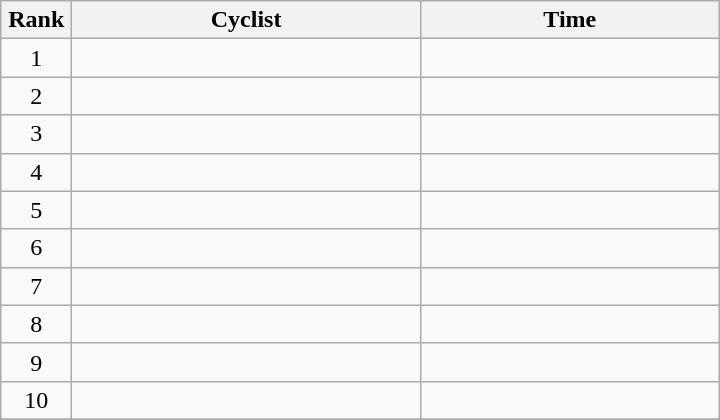<table class="wikitable" style="width:30em;margin-bottom:0;">
<tr>
<th>Rank</th>
<th>Cyclist</th>
<th>Time</th>
</tr>
<tr>
<td style="width:40px; text-align:center;">1</td>
<td style="width:225px;"></td>
<td align="right"></td>
</tr>
<tr>
<td style="text-align:center;">2</td>
<td></td>
<td align="right"></td>
</tr>
<tr>
<td style="text-align:center;">3</td>
<td></td>
<td align="right"></td>
</tr>
<tr>
<td style="text-align:center;">4</td>
<td></td>
<td align="right"></td>
</tr>
<tr>
<td style="text-align:center;">5</td>
<td></td>
<td align="right"></td>
</tr>
<tr>
<td style="text-align:center;">6</td>
<td></td>
<td align="right"></td>
</tr>
<tr>
<td style="text-align:center;">7</td>
<td></td>
<td align="right"></td>
</tr>
<tr>
<td style="text-align:center;">8</td>
<td></td>
<td align="right"></td>
</tr>
<tr>
<td style="text-align:center;">9</td>
<td></td>
<td align="right"></td>
</tr>
<tr>
<td style="text-align:center;">10</td>
<td></td>
<td align="right"></td>
</tr>
<tr>
</tr>
</table>
